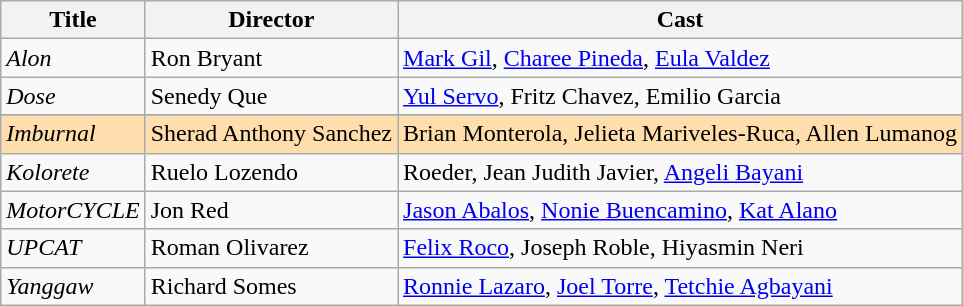<table class="wikitable">
<tr>
<th>Title</th>
<th>Director</th>
<th>Cast</th>
</tr>
<tr>
<td><em>Alon</em></td>
<td>Ron Bryant</td>
<td><a href='#'>Mark Gil</a>, <a href='#'>Charee Pineda</a>, <a href='#'>Eula Valdez</a></td>
</tr>
<tr>
<td><em>Dose</em></td>
<td>Senedy Que</td>
<td><a href='#'>Yul Servo</a>, Fritz Chavez, Emilio Garcia</td>
</tr>
<tr>
</tr>
<tr style="background:#FFDEAD;">
<td><em>Imburnal</em></td>
<td>Sherad Anthony Sanchez</td>
<td>Brian Monterola, Jelieta Mariveles-Ruca, Allen Lumanog</td>
</tr>
<tr>
<td><em>Kolorete</em></td>
<td>Ruelo Lozendo</td>
<td>Roeder, Jean Judith Javier, <a href='#'>Angeli Bayani</a></td>
</tr>
<tr>
<td><em>MotorCYCLE</em></td>
<td>Jon Red</td>
<td><a href='#'>Jason Abalos</a>, <a href='#'>Nonie Buencamino</a>, <a href='#'>Kat Alano</a></td>
</tr>
<tr>
<td><em>UPCAT</em></td>
<td>Roman Olivarez</td>
<td><a href='#'>Felix Roco</a>, Joseph Roble, Hiyasmin Neri</td>
</tr>
<tr>
<td><em>Yanggaw</em></td>
<td>Richard Somes</td>
<td><a href='#'>Ronnie Lazaro</a>, <a href='#'>Joel Torre</a>, <a href='#'>Tetchie Agbayani</a></td>
</tr>
</table>
